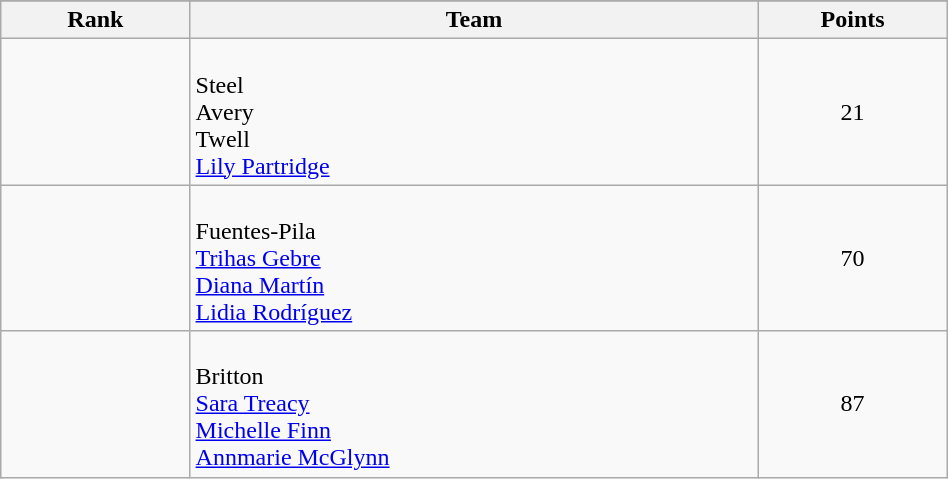<table class="wikitable" style="text-align:center;" width="50%">
<tr>
</tr>
<tr>
<th width=10%>Rank</th>
<th width=30%>Team</th>
<th width=10%>Points</th>
</tr>
<tr>
<td></td>
<td align="left"><br>Steel<br>Avery<br>Twell<br><a href='#'>Lily Partridge</a></td>
<td>21</td>
</tr>
<tr>
<td></td>
<td align="left"><br>Fuentes-Pila<br><a href='#'>Trihas Gebre</a><br><a href='#'>Diana Martín</a><br><a href='#'>Lidia Rodríguez</a></td>
<td>70</td>
</tr>
<tr>
<td></td>
<td align="left"><br>Britton<br><a href='#'>Sara Treacy</a><br><a href='#'>Michelle Finn</a><br><a href='#'>Annmarie McGlynn</a></td>
<td>87</td>
</tr>
</table>
